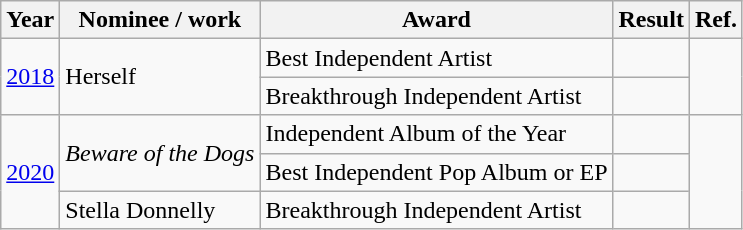<table class="wikitable">
<tr>
<th>Year</th>
<th>Nominee / work</th>
<th>Award</th>
<th>Result</th>
<th>Ref.</th>
</tr>
<tr>
<td rowspan="2"><a href='#'>2018</a></td>
<td rowspan="2">Herself</td>
<td>Best Independent Artist</td>
<td></td>
<td rowspan="2"></td>
</tr>
<tr>
<td>Breakthrough Independent Artist</td>
<td></td>
</tr>
<tr>
<td rowspan="3"><a href='#'>2020</a></td>
<td rowspan="2"><em>Beware of the Dogs</em></td>
<td>Independent Album of the Year</td>
<td></td>
<td rowspan="3"></td>
</tr>
<tr>
<td>Best Independent Pop Album or EP</td>
<td></td>
</tr>
<tr>
<td>Stella Donnelly</td>
<td>Breakthrough Independent Artist</td>
<td></td>
</tr>
</table>
